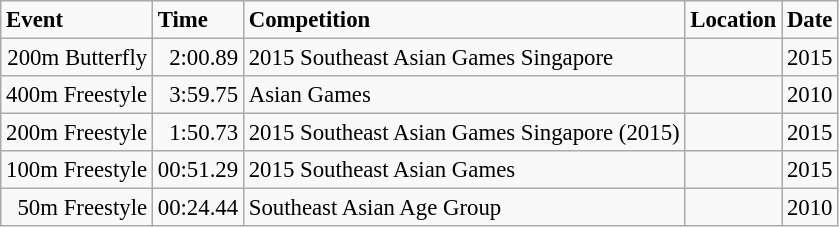<table class="wikitable" style="font-size:95%;">
<tr ">
<td><strong>Event</strong></td>
<td><strong>Time</strong></td>
<td><strong>Competition</strong></td>
<td><strong>Location</strong></td>
<td><strong>Date</strong></td>
</tr>
<tr>
<td align=right>200m Butterfly</td>
<td align=right>2:00.89</td>
<td>2015 Southeast Asian Games Singapore</td>
<td></td>
<td>2015</td>
</tr>
<tr>
<td align=right>400m Freestyle</td>
<td align=right>3:59.75</td>
<td>Asian Games</td>
<td></td>
<td>2010</td>
</tr>
<tr>
<td align=right>200m Freestyle</td>
<td align=right>1:50.73</td>
<td>2015 Southeast Asian Games Singapore (2015)</td>
<td></td>
<td>2015</td>
</tr>
<tr>
<td align=right>100m Freestyle</td>
<td align=right>00:51.29</td>
<td>2015 Southeast Asian Games</td>
<td></td>
<td>2015</td>
</tr>
<tr>
<td align=right>50m Freestyle</td>
<td align=right>00:24.44</td>
<td>Southeast Asian Age Group</td>
<td></td>
<td>2010</td>
</tr>
</table>
